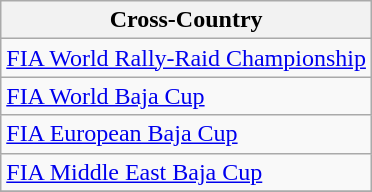<table class="wikitable">
<tr>
<th>Cross-Country</th>
</tr>
<tr>
<td><a href='#'>FIA World Rally-Raid Championship</a></td>
</tr>
<tr>
<td><a href='#'>FIA World Baja Cup</a></td>
</tr>
<tr>
<td><a href='#'>FIA European Baja Cup</a></td>
</tr>
<tr>
<td><a href='#'>FIA Middle East Baja Cup</a></td>
</tr>
<tr>
</tr>
</table>
